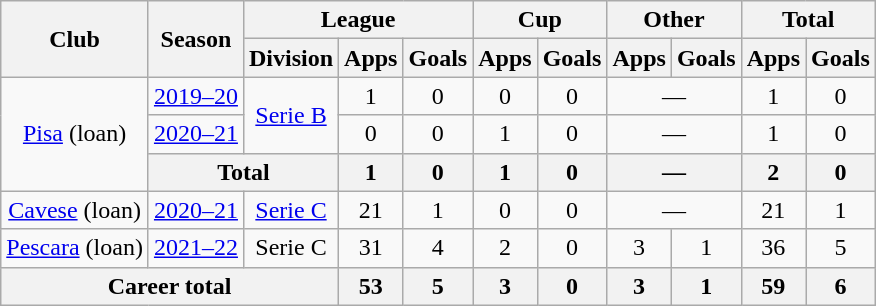<table class="wikitable" style="text-align: center">
<tr>
<th rowspan="2">Club</th>
<th rowspan="2">Season</th>
<th colspan="3">League</th>
<th colspan="2">Cup</th>
<th colspan="2">Other</th>
<th colspan="2">Total</th>
</tr>
<tr>
<th>Division</th>
<th>Apps</th>
<th>Goals</th>
<th>Apps</th>
<th>Goals</th>
<th>Apps</th>
<th>Goals</th>
<th>Apps</th>
<th>Goals</th>
</tr>
<tr>
<td rowspan="3"><a href='#'>Pisa</a> (loan)</td>
<td><a href='#'>2019–20</a></td>
<td rowspan="2"><a href='#'>Serie B</a></td>
<td>1</td>
<td>0</td>
<td>0</td>
<td>0</td>
<td colspan="2">—</td>
<td>1</td>
<td>0</td>
</tr>
<tr>
<td><a href='#'>2020–21</a></td>
<td>0</td>
<td>0</td>
<td>1</td>
<td>0</td>
<td colspan="2">—</td>
<td>1</td>
<td>0</td>
</tr>
<tr>
<th colspan="2">Total</th>
<th>1</th>
<th>0</th>
<th>1</th>
<th>0</th>
<th colspan="2">—</th>
<th>2</th>
<th>0</th>
</tr>
<tr>
<td><a href='#'>Cavese</a> (loan)</td>
<td><a href='#'>2020–21</a></td>
<td><a href='#'>Serie C</a></td>
<td>21</td>
<td>1</td>
<td>0</td>
<td>0</td>
<td colspan="2">—</td>
<td>21</td>
<td>1</td>
</tr>
<tr>
<td><a href='#'>Pescara</a> (loan)</td>
<td><a href='#'>2021–22</a></td>
<td>Serie C</td>
<td>31</td>
<td>4</td>
<td>2</td>
<td>0</td>
<td>3</td>
<td>1</td>
<td>36</td>
<td>5</td>
</tr>
<tr>
<th colspan="3">Career total</th>
<th>53</th>
<th>5</th>
<th>3</th>
<th>0</th>
<th>3</th>
<th>1</th>
<th>59</th>
<th>6</th>
</tr>
</table>
